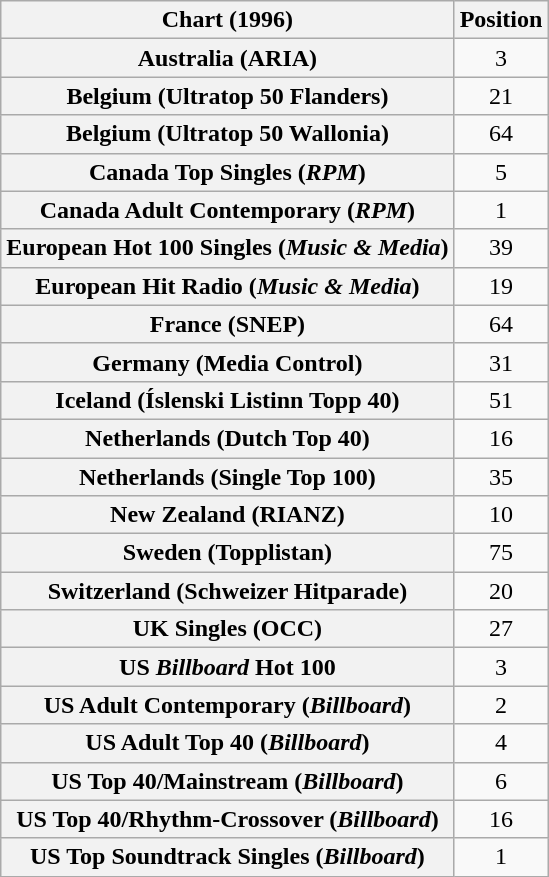<table class="wikitable sortable plainrowheaders" style="text-align:center">
<tr>
<th scope="col">Chart (1996)</th>
<th scope="col">Position</th>
</tr>
<tr>
<th scope="row">Australia (ARIA)</th>
<td>3</td>
</tr>
<tr>
<th scope="row">Belgium (Ultratop 50 Flanders)</th>
<td>21</td>
</tr>
<tr>
<th scope="row">Belgium (Ultratop 50 Wallonia)</th>
<td>64</td>
</tr>
<tr>
<th scope="row">Canada Top Singles (<em>RPM</em>)</th>
<td>5</td>
</tr>
<tr>
<th scope="row">Canada Adult Contemporary (<em>RPM</em>)</th>
<td>1</td>
</tr>
<tr>
<th scope="row">European Hot 100 Singles (<em>Music & Media</em>)</th>
<td>39</td>
</tr>
<tr>
<th scope="row">European Hit Radio (<em>Music & Media</em>)</th>
<td>19</td>
</tr>
<tr>
<th scope="row">France (SNEP)</th>
<td>64</td>
</tr>
<tr>
<th scope="row">Germany (Media Control)</th>
<td>31</td>
</tr>
<tr>
<th scope="row">Iceland (Íslenski Listinn Topp 40)</th>
<td>51</td>
</tr>
<tr>
<th scope="row">Netherlands (Dutch Top 40)</th>
<td>16</td>
</tr>
<tr>
<th scope="row">Netherlands (Single Top 100)</th>
<td>35</td>
</tr>
<tr>
<th scope="row">New Zealand (RIANZ)</th>
<td>10</td>
</tr>
<tr>
<th scope="row">Sweden (Topplistan)</th>
<td>75</td>
</tr>
<tr>
<th scope="row">Switzerland (Schweizer Hitparade)</th>
<td>20</td>
</tr>
<tr>
<th scope="row">UK Singles (OCC)</th>
<td>27</td>
</tr>
<tr>
<th scope="row">US <em>Billboard</em> Hot 100</th>
<td>3</td>
</tr>
<tr>
<th scope="row">US Adult Contemporary (<em>Billboard</em>)</th>
<td>2</td>
</tr>
<tr>
<th scope="row">US Adult Top 40 (<em>Billboard</em>)</th>
<td>4</td>
</tr>
<tr>
<th scope="row">US Top 40/Mainstream (<em>Billboard</em>)</th>
<td>6</td>
</tr>
<tr>
<th scope="row">US Top 40/Rhythm-Crossover (<em>Billboard</em>)</th>
<td>16</td>
</tr>
<tr>
<th scope="row">US Top Soundtrack Singles (<em>Billboard</em>)</th>
<td>1</td>
</tr>
</table>
